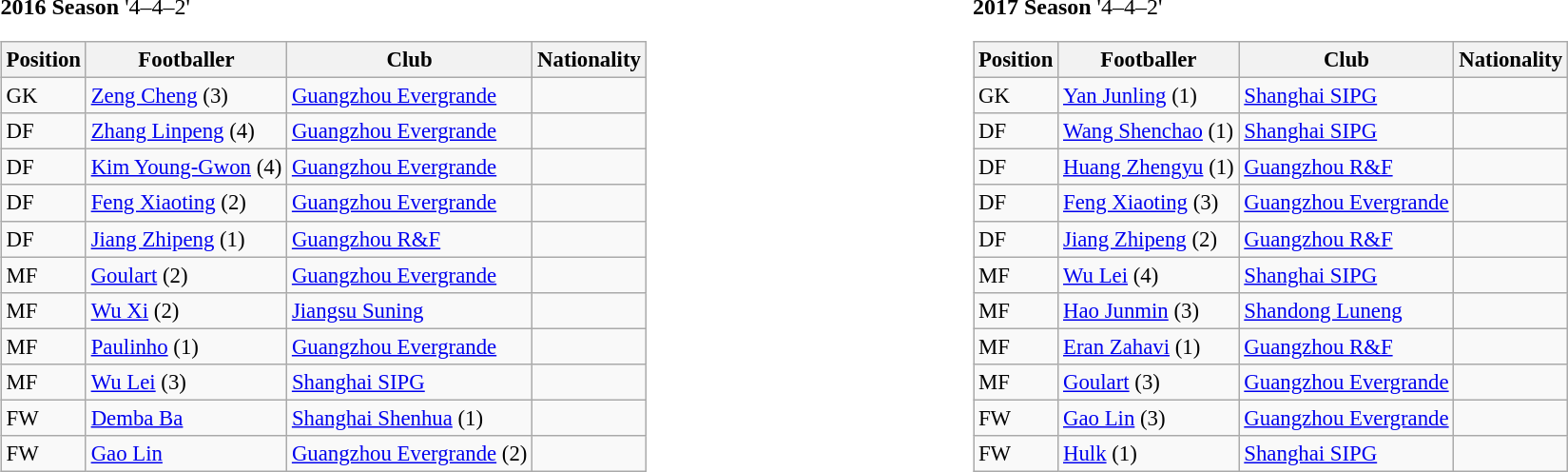<table style="width:100%;">
<tr>
<td><br><strong>2016 Season</strong>
'4–4–2'<table class="wikitable" style="font-size: 95%;">
<tr>
<th>Position</th>
<th>Footballer</th>
<th>Club</th>
<th>Nationality</th>
</tr>
<tr>
<td>GK</td>
<td><a href='#'>Zeng Cheng</a> (3)</td>
<td><a href='#'>Guangzhou Evergrande</a></td>
<td></td>
</tr>
<tr>
<td>DF</td>
<td><a href='#'>Zhang Linpeng</a> (4)</td>
<td><a href='#'>Guangzhou Evergrande</a></td>
<td></td>
</tr>
<tr>
<td>DF</td>
<td><a href='#'>Kim Young-Gwon</a> (4)</td>
<td><a href='#'>Guangzhou Evergrande</a></td>
<td></td>
</tr>
<tr>
<td>DF</td>
<td><a href='#'>Feng Xiaoting</a> (2)</td>
<td><a href='#'>Guangzhou Evergrande</a></td>
<td></td>
</tr>
<tr>
<td>DF</td>
<td><a href='#'>Jiang Zhipeng</a> (1)</td>
<td><a href='#'>Guangzhou R&F</a></td>
<td></td>
</tr>
<tr>
<td>MF</td>
<td><a href='#'>Goulart</a> (2)</td>
<td><a href='#'>Guangzhou Evergrande</a></td>
<td></td>
</tr>
<tr>
<td>MF</td>
<td><a href='#'>Wu Xi</a> (2)</td>
<td><a href='#'>Jiangsu Suning</a></td>
<td></td>
</tr>
<tr>
<td>MF</td>
<td><a href='#'>Paulinho</a> (1)</td>
<td><a href='#'>Guangzhou Evergrande</a></td>
<td></td>
</tr>
<tr>
<td>MF</td>
<td><a href='#'>Wu Lei</a> (3)</td>
<td><a href='#'>Shanghai SIPG</a></td>
<td></td>
</tr>
<tr>
<td>FW</td>
<td><a href='#'>Demba Ba</a></td>
<td><a href='#'>Shanghai Shenhua</a> (1)</td>
<td></td>
</tr>
<tr>
<td>FW</td>
<td><a href='#'>Gao Lin</a></td>
<td><a href='#'>Guangzhou Evergrande</a> (2)</td>
<td></td>
</tr>
</table>
</td>
<td width="50"> </td>
<td valign="top"><br><strong>2017 Season</strong>
'4–4–2'<table class="wikitable" style="font-size: 95%;">
<tr>
<th>Position</th>
<th>Footballer</th>
<th>Club</th>
<th>Nationality</th>
</tr>
<tr>
<td>GK</td>
<td><a href='#'>Yan Junling</a> (1)</td>
<td><a href='#'>Shanghai SIPG</a></td>
<td></td>
</tr>
<tr>
<td>DF</td>
<td><a href='#'>Wang Shenchao</a> (1)</td>
<td><a href='#'>Shanghai SIPG</a></td>
<td></td>
</tr>
<tr>
<td>DF</td>
<td><a href='#'>Huang Zhengyu</a> (1)</td>
<td><a href='#'>Guangzhou R&F</a></td>
<td></td>
</tr>
<tr>
<td>DF</td>
<td><a href='#'>Feng Xiaoting</a> (3)</td>
<td><a href='#'>Guangzhou Evergrande</a></td>
<td></td>
</tr>
<tr>
<td>DF</td>
<td><a href='#'>Jiang Zhipeng</a> (2)</td>
<td><a href='#'>Guangzhou R&F</a></td>
<td></td>
</tr>
<tr>
<td>MF</td>
<td><a href='#'>Wu Lei</a> (4)</td>
<td><a href='#'>Shanghai SIPG</a></td>
<td></td>
</tr>
<tr>
<td>MF</td>
<td><a href='#'>Hao Junmin</a> (3)</td>
<td><a href='#'>Shandong Luneng</a></td>
<td></td>
</tr>
<tr>
<td>MF</td>
<td><a href='#'>Eran Zahavi</a> (1)</td>
<td><a href='#'>Guangzhou R&F</a></td>
<td></td>
</tr>
<tr>
<td>MF</td>
<td><a href='#'>Goulart</a> (3)</td>
<td><a href='#'>Guangzhou Evergrande</a></td>
<td></td>
</tr>
<tr>
<td>FW</td>
<td><a href='#'>Gao Lin</a> (3)</td>
<td><a href='#'>Guangzhou Evergrande</a></td>
<td></td>
</tr>
<tr>
<td>FW</td>
<td><a href='#'>Hulk</a> (1)</td>
<td><a href='#'>Shanghai SIPG</a></td>
<td></td>
</tr>
</table>
</td>
</tr>
</table>
